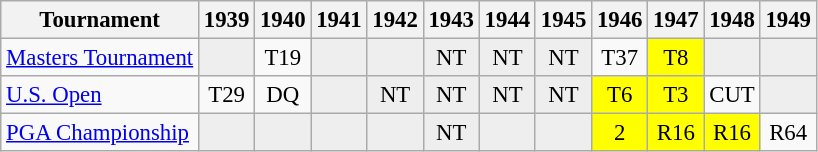<table class="wikitable" style="font-size:95%;text-align:center;">
<tr>
<th>Tournament</th>
<th>1939</th>
<th>1940</th>
<th>1941</th>
<th>1942</th>
<th>1943</th>
<th>1944</th>
<th>1945</th>
<th>1946</th>
<th>1947</th>
<th>1948</th>
<th>1949</th>
</tr>
<tr>
<td align=left><a href='#'>Masters Tournament</a></td>
<td style="background:#eeeeee;"></td>
<td>T19</td>
<td style="background:#eeeeee;"></td>
<td style="background:#eeeeee;"></td>
<td style="background:#eeeeee;">NT</td>
<td style="background:#eeeeee;">NT</td>
<td style="background:#eeeeee;">NT</td>
<td>T37</td>
<td style="background:yellow;">T8</td>
<td style="background:#eeeeee;"></td>
<td style="background:#eeeeee;"></td>
</tr>
<tr>
<td align=left><a href='#'>U.S. Open</a></td>
<td>T29</td>
<td>DQ</td>
<td style="background:#eeeeee;"></td>
<td style="background:#eeeeee;">NT</td>
<td style="background:#eeeeee;">NT</td>
<td style="background:#eeeeee;">NT</td>
<td style="background:#eeeeee;">NT</td>
<td style="background:yellow;">T6</td>
<td style="background:yellow;">T3</td>
<td>CUT</td>
<td style="background:#eeeeee;"></td>
</tr>
<tr>
<td align=left><a href='#'>PGA Championship</a></td>
<td style="background:#eeeeee;"></td>
<td style="background:#eeeeee;"></td>
<td style="background:#eeeeee;"></td>
<td style="background:#eeeeee;"></td>
<td style="background:#eeeeee;">NT</td>
<td style="background:#eeeeee;"></td>
<td style="background:#eeeeee;"></td>
<td style="background:yellow;">2</td>
<td style="background:yellow;">R16</td>
<td style="background:yellow;">R16</td>
<td>R64</td>
</tr>
</table>
